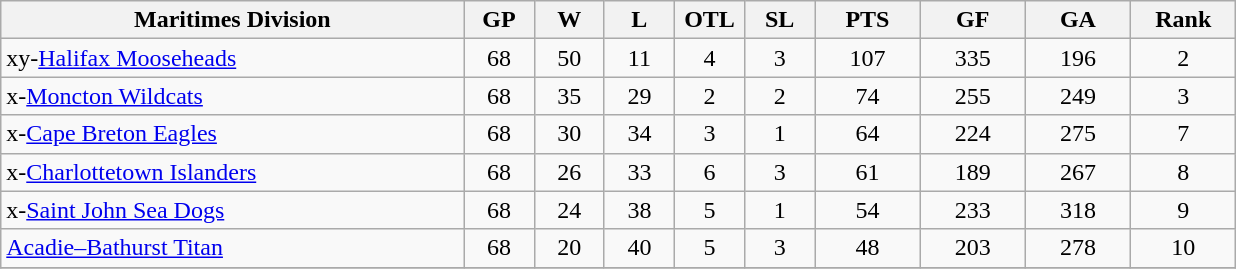<table class="wikitable" style="text-align:center">
<tr>
<th bgcolor="#DDDDFF" width="33%">Maritimes Division</th>
<th bgcolor="#DDDDFF" width="5%">GP</th>
<th bgcolor="#DDDDFF" width="5%">W</th>
<th bgcolor="#DDDDFF" width="5%">L</th>
<th bgcolor="#DDDDFF" width="5%">OTL</th>
<th bgcolor="#DDDDFF" width="5%">SL</th>
<th bgcolor="#DDDDFF" width="7.5%">PTS</th>
<th bgcolor="#DDDDFF" width="7.5%">GF</th>
<th bgcolor="#DDDDFF" width="7.5%">GA</th>
<th bgcolor="#DDDDFF" width="7.5%">Rank</th>
</tr>
<tr>
<td align=left>xy-<a href='#'>Halifax Mooseheads</a></td>
<td>68</td>
<td>50</td>
<td>11</td>
<td>4</td>
<td>3</td>
<td>107</td>
<td>335</td>
<td>196</td>
<td>2</td>
</tr>
<tr>
<td align=left>x-<a href='#'>Moncton Wildcats</a></td>
<td>68</td>
<td>35</td>
<td>29</td>
<td>2</td>
<td>2</td>
<td>74</td>
<td>255</td>
<td>249</td>
<td>3</td>
</tr>
<tr>
<td align=left>x-<a href='#'>Cape Breton Eagles</a></td>
<td>68</td>
<td>30</td>
<td>34</td>
<td>3</td>
<td>1</td>
<td>64</td>
<td>224</td>
<td>275</td>
<td>7</td>
</tr>
<tr>
<td align=left>x-<a href='#'>Charlottetown Islanders</a></td>
<td>68</td>
<td>26</td>
<td>33</td>
<td>6</td>
<td>3</td>
<td>61</td>
<td>189</td>
<td>267</td>
<td>8</td>
</tr>
<tr>
<td align=left>x-<a href='#'>Saint John Sea Dogs</a></td>
<td>68</td>
<td>24</td>
<td>38</td>
<td>5</td>
<td>1</td>
<td>54</td>
<td>233</td>
<td>318</td>
<td>9</td>
</tr>
<tr>
<td align=left><a href='#'>Acadie–Bathurst Titan</a></td>
<td>68</td>
<td>20</td>
<td>40</td>
<td>5</td>
<td>3</td>
<td>48</td>
<td>203</td>
<td>278</td>
<td>10</td>
</tr>
<tr>
</tr>
</table>
